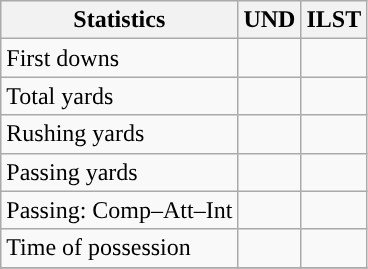<table class="wikitable" style="float: left;">
<tr>
<th>Statistics</th>
<th>UND</th>
<th>ILST</th>
</tr>
<tr>
<td>First downs</td>
<td></td>
<td></td>
</tr>
<tr>
<td>Total yards</td>
<td></td>
<td></td>
</tr>
<tr>
<td>Rushing yards</td>
<td></td>
<td></td>
</tr>
<tr>
<td>Passing yards</td>
<td></td>
<td></td>
</tr>
<tr>
<td>Passing: Comp–Att–Int</td>
<td></td>
<td></td>
</tr>
<tr>
<td>Time of possession</td>
<td></td>
<td></td>
</tr>
<tr>
</tr>
</table>
